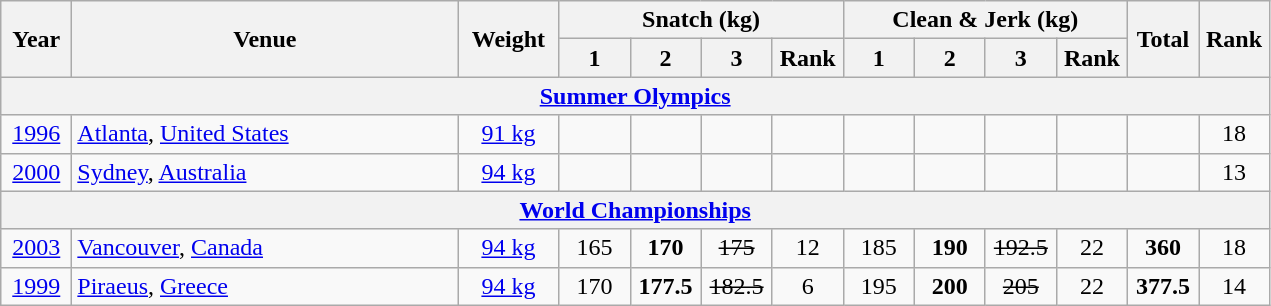<table class = "wikitable" style="text-align:center;">
<tr>
<th rowspan=2 width=40>Year</th>
<th rowspan=2 width=250>Venue</th>
<th rowspan=2 width=60>Weight</th>
<th colspan=4>Snatch (kg)</th>
<th colspan=4>Clean & Jerk (kg)</th>
<th rowspan=2 width=40>Total</th>
<th rowspan=2 width=40>Rank</th>
</tr>
<tr>
<th width=40>1</th>
<th width=40>2</th>
<th width=40>3</th>
<th width=40>Rank</th>
<th width=40>1</th>
<th width=40>2</th>
<th width=40>3</th>
<th width=40>Rank</th>
</tr>
<tr>
<th colspan=13><a href='#'>Summer Olympics</a></th>
</tr>
<tr>
<td><a href='#'>1996</a></td>
<td align=left> <a href='#'>Atlanta</a>, <a href='#'>United States</a></td>
<td><a href='#'>91 kg</a></td>
<td></td>
<td></td>
<td></td>
<td></td>
<td></td>
<td></td>
<td></td>
<td></td>
<td></td>
<td>18</td>
</tr>
<tr>
<td><a href='#'>2000</a></td>
<td align=left> <a href='#'>Sydney</a>, <a href='#'>Australia</a></td>
<td><a href='#'>94 kg</a></td>
<td></td>
<td></td>
<td></td>
<td></td>
<td></td>
<td></td>
<td></td>
<td></td>
<td></td>
<td>13</td>
</tr>
<tr>
<th colspan=13><a href='#'>World Championships</a></th>
</tr>
<tr>
<td><a href='#'>2003</a></td>
<td align=left> <a href='#'>Vancouver</a>, <a href='#'>Canada</a></td>
<td><a href='#'>94 kg</a></td>
<td>165</td>
<td><strong>170</strong></td>
<td><s>175</s></td>
<td>12</td>
<td>185</td>
<td><strong>190</strong></td>
<td><s>192.5</s></td>
<td>22</td>
<td><strong>360</strong></td>
<td>18</td>
</tr>
<tr>
<td><a href='#'>1999</a></td>
<td align=left> <a href='#'>Piraeus</a>, <a href='#'>Greece</a></td>
<td><a href='#'>94 kg</a></td>
<td>170</td>
<td><strong>177.5</strong></td>
<td><s>182.5</s></td>
<td>6</td>
<td>195</td>
<td><strong>200</strong></td>
<td><s>205</s></td>
<td>22</td>
<td><strong>377.5</strong></td>
<td>14</td>
</tr>
</table>
